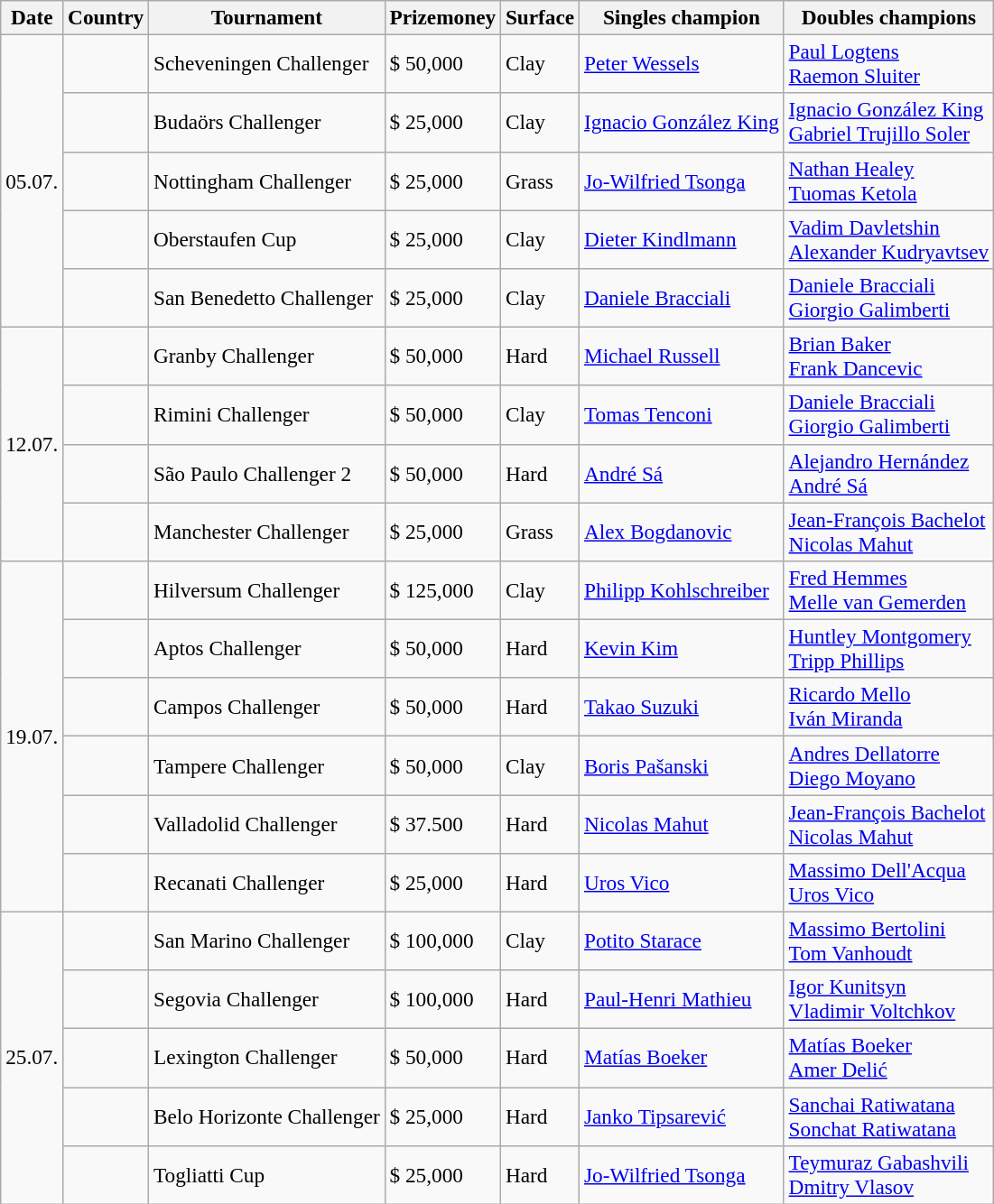<table class="sortable wikitable" style=font-size:97%>
<tr>
<th>Date</th>
<th>Country</th>
<th>Tournament</th>
<th>Prizemoney</th>
<th>Surface</th>
<th>Singles champion</th>
<th>Doubles champions</th>
</tr>
<tr>
<td rowspan="5">05.07.</td>
<td></td>
<td>Scheveningen Challenger</td>
<td>$ 50,000</td>
<td>Clay</td>
<td> <a href='#'>Peter Wessels</a></td>
<td> <a href='#'>Paul Logtens</a> <br>  <a href='#'>Raemon Sluiter</a></td>
</tr>
<tr>
<td></td>
<td>Budaörs Challenger</td>
<td>$ 25,000</td>
<td>Clay</td>
<td> <a href='#'>Ignacio González King</a></td>
<td> <a href='#'>Ignacio González King</a><br> <a href='#'>Gabriel Trujillo Soler</a></td>
</tr>
<tr>
<td></td>
<td>Nottingham Challenger</td>
<td>$ 25,000</td>
<td>Grass</td>
<td> <a href='#'>Jo-Wilfried Tsonga</a></td>
<td> <a href='#'>Nathan Healey</a><br> <a href='#'>Tuomas Ketola</a></td>
</tr>
<tr>
<td></td>
<td>Oberstaufen Cup</td>
<td>$ 25,000</td>
<td>Clay</td>
<td> <a href='#'>Dieter Kindlmann</a></td>
<td> <a href='#'>Vadim Davletshin</a> <br>  <a href='#'>Alexander Kudryavtsev</a></td>
</tr>
<tr>
<td></td>
<td>San Benedetto Challenger</td>
<td>$ 25,000</td>
<td>Clay</td>
<td> <a href='#'>Daniele Bracciali</a></td>
<td> <a href='#'>Daniele Bracciali</a> <br>  <a href='#'>Giorgio Galimberti</a></td>
</tr>
<tr>
<td rowspan="4">12.07.</td>
<td></td>
<td>Granby Challenger</td>
<td>$ 50,000</td>
<td>Hard</td>
<td> <a href='#'>Michael Russell</a></td>
<td> <a href='#'>Brian Baker</a> <br>  <a href='#'>Frank Dancevic</a></td>
</tr>
<tr>
<td></td>
<td>Rimini Challenger</td>
<td>$ 50,000</td>
<td>Clay</td>
<td> <a href='#'>Tomas Tenconi</a></td>
<td> <a href='#'>Daniele Bracciali</a><br> <a href='#'>Giorgio Galimberti</a></td>
</tr>
<tr>
<td></td>
<td>São Paulo Challenger 2</td>
<td>$ 50,000</td>
<td>Hard</td>
<td> <a href='#'>André Sá</a></td>
<td> <a href='#'>Alejandro Hernández</a><br> <a href='#'>André Sá</a></td>
</tr>
<tr>
<td></td>
<td>Manchester Challenger</td>
<td>$ 25,000</td>
<td>Grass</td>
<td> <a href='#'>Alex Bogdanovic</a></td>
<td> <a href='#'>Jean-François Bachelot</a> <br>  <a href='#'>Nicolas Mahut</a></td>
</tr>
<tr>
<td rowspan="6">19.07.</td>
<td></td>
<td>Hilversum Challenger</td>
<td>$ 125,000</td>
<td>Clay</td>
<td> <a href='#'>Philipp Kohlschreiber</a></td>
<td> <a href='#'>Fred Hemmes</a><br> <a href='#'>Melle van Gemerden</a></td>
</tr>
<tr>
<td></td>
<td>Aptos Challenger</td>
<td>$ 50,000</td>
<td>Hard</td>
<td> <a href='#'>Kevin Kim</a></td>
<td> <a href='#'>Huntley Montgomery</a> <br>  <a href='#'>Tripp Phillips</a></td>
</tr>
<tr>
<td></td>
<td>Campos Challenger</td>
<td>$ 50,000</td>
<td>Hard</td>
<td> <a href='#'>Takao Suzuki</a></td>
<td> <a href='#'>Ricardo Mello</a><br> <a href='#'>Iván Miranda</a></td>
</tr>
<tr>
<td></td>
<td>Tampere Challenger</td>
<td>$ 50,000</td>
<td>Clay</td>
<td> <a href='#'>Boris Pašanski</a></td>
<td> <a href='#'>Andres Dellatorre</a> <br>  <a href='#'>Diego Moyano</a></td>
</tr>
<tr>
<td></td>
<td>Valladolid Challenger</td>
<td>$ 37.500</td>
<td>Hard</td>
<td> <a href='#'>Nicolas Mahut</a></td>
<td> <a href='#'>Jean-François Bachelot</a><br> <a href='#'>Nicolas Mahut</a></td>
</tr>
<tr>
<td></td>
<td>Recanati Challenger</td>
<td>$ 25,000</td>
<td>Hard</td>
<td> <a href='#'>Uros Vico</a></td>
<td> <a href='#'>Massimo Dell'Acqua</a> <br>  <a href='#'>Uros Vico</a></td>
</tr>
<tr>
<td rowspan="5">25.07.</td>
<td></td>
<td>San Marino Challenger</td>
<td>$ 100,000</td>
<td>Clay</td>
<td> <a href='#'>Potito Starace</a></td>
<td> <a href='#'>Massimo Bertolini</a> <br>  <a href='#'>Tom Vanhoudt</a></td>
</tr>
<tr>
<td></td>
<td>Segovia Challenger</td>
<td>$ 100,000</td>
<td>Hard</td>
<td> <a href='#'>Paul-Henri Mathieu</a></td>
<td> <a href='#'>Igor Kunitsyn</a> <br>  <a href='#'>Vladimir Voltchkov</a></td>
</tr>
<tr>
<td></td>
<td>Lexington Challenger</td>
<td>$ 50,000</td>
<td>Hard</td>
<td> <a href='#'>Matías Boeker</a></td>
<td> <a href='#'>Matías Boeker</a> <br>  <a href='#'>Amer Delić</a></td>
</tr>
<tr>
<td></td>
<td>Belo Horizonte Challenger</td>
<td>$ 25,000</td>
<td>Hard</td>
<td> <a href='#'>Janko Tipsarević</a></td>
<td> <a href='#'>Sanchai Ratiwatana</a><br> <a href='#'>Sonchat Ratiwatana</a></td>
</tr>
<tr>
<td></td>
<td>Togliatti Cup</td>
<td>$ 25,000</td>
<td>Hard</td>
<td> <a href='#'>Jo-Wilfried Tsonga</a></td>
<td> <a href='#'>Teymuraz Gabashvili</a><br> <a href='#'>Dmitry Vlasov</a></td>
</tr>
</table>
